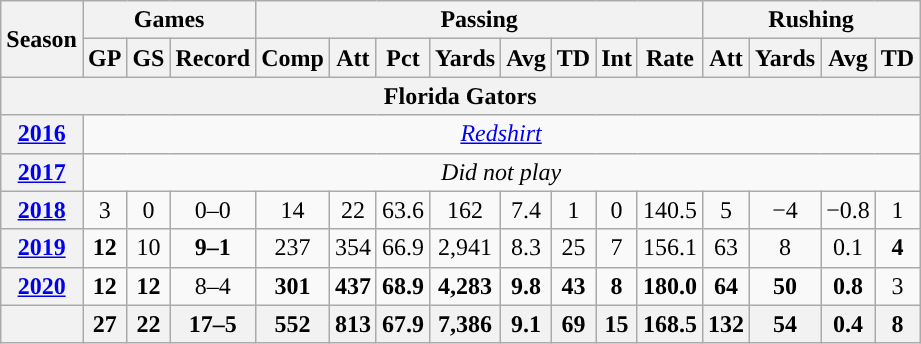<table class=wikitable style="text-align:center;">
<tr>
<th rowspan="2">Season</th>
<th colspan="3">Games</th>
<th colspan="8">Passing</th>
<th colspan="5">Rushing</th>
</tr>
<tr>
<th>GP</th>
<th>GS</th>
<th>Record</th>
<th>Comp</th>
<th>Att</th>
<th>Pct</th>
<th>Yards</th>
<th>Avg</th>
<th>TD</th>
<th>Int</th>
<th>Rate</th>
<th>Att</th>
<th>Yards</th>
<th>Avg</th>
<th>TD</th>
</tr>
<tr>
<th colspan="16">Florida Gators</th>
</tr>
<tr>
<th><a href='#'>2016</a></th>
<td colspan="15"> <em><a href='#'>Redshirt</a></em></td>
</tr>
<tr>
<th><a href='#'>2017</a></th>
<td colspan="15"><em>Did not play</em></td>
</tr>
<tr>
<th><a href='#'>2018</a></th>
<td>3</td>
<td>0</td>
<td>0–0</td>
<td>14</td>
<td>22</td>
<td>63.6</td>
<td>162</td>
<td>7.4</td>
<td>1</td>
<td>0</td>
<td>140.5</td>
<td>5</td>
<td>−4</td>
<td>−0.8</td>
<td>1</td>
</tr>
<tr>
<th><a href='#'>2019</a></th>
<td><strong>12</strong></td>
<td>10</td>
<td><strong>9–1</strong></td>
<td>237</td>
<td>354</td>
<td>66.9</td>
<td>2,941</td>
<td>8.3</td>
<td>25</td>
<td>7</td>
<td>156.1</td>
<td>63</td>
<td>8</td>
<td>0.1</td>
<td><strong>4</strong></td>
</tr>
<tr>
<th><a href='#'>2020</a></th>
<td><strong>12</strong></td>
<td><strong>12</strong></td>
<td>8–4</td>
<td><strong>301</strong></td>
<td><strong>437</strong></td>
<td><strong>68.9</strong></td>
<td><strong>4,283</strong></td>
<td><strong>9.8</strong></td>
<td><strong>43</strong></td>
<td><strong>8</strong></td>
<td><strong>180.0</strong></td>
<td><strong>64</strong></td>
<td><strong>50</strong></td>
<td><strong>0.8</strong></td>
<td>3</td>
</tr>
<tr>
<th></th>
<th>27</th>
<th>22</th>
<th>17–5</th>
<th>552</th>
<th>813</th>
<th>67.9</th>
<th>7,386</th>
<th>9.1</th>
<th>69</th>
<th>15</th>
<th>168.5</th>
<th>132</th>
<th>54</th>
<th>0.4</th>
<th>8</th>
</tr>
</table>
